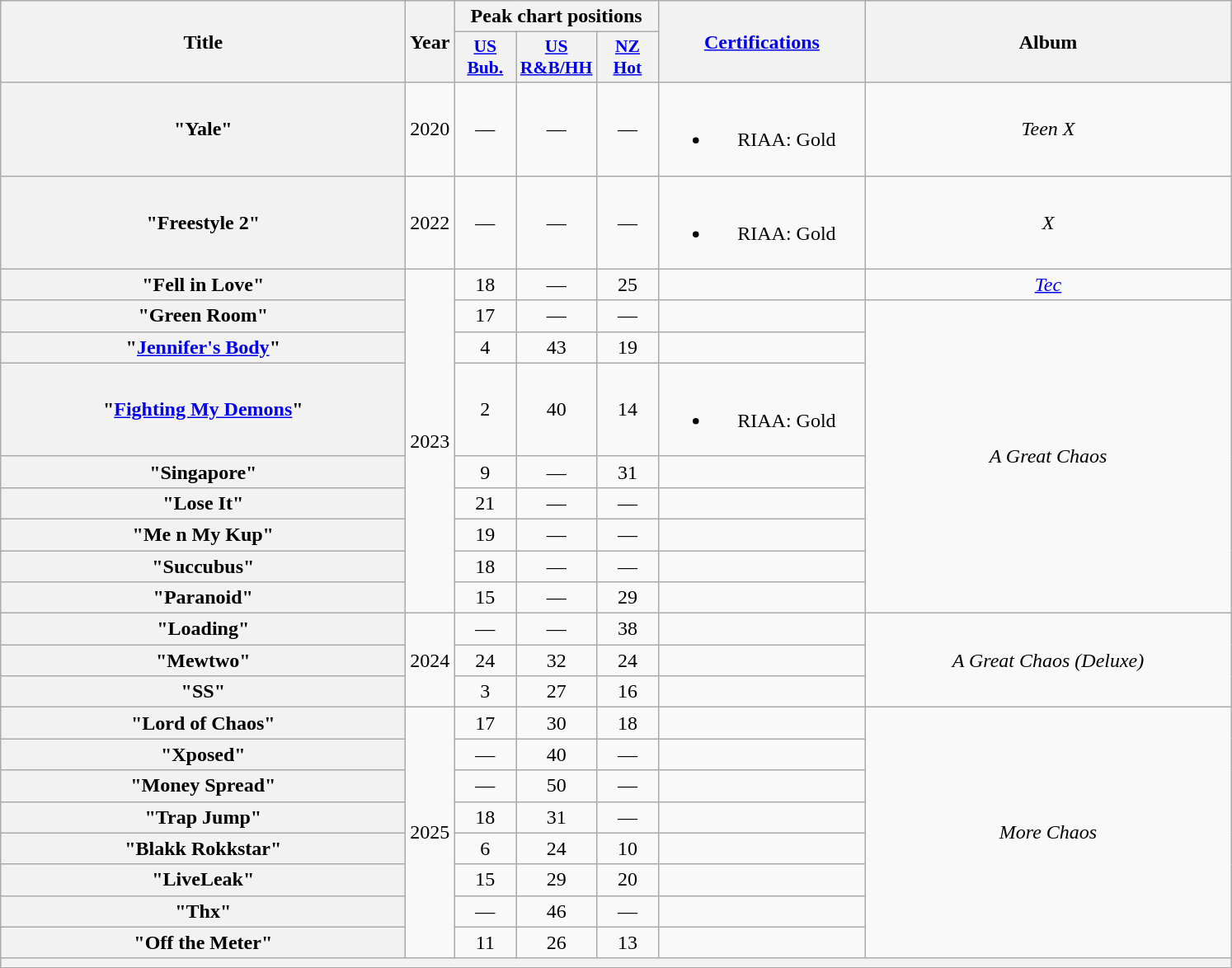<table class="wikitable plainrowheaders" style="text-align:center;" border="1">
<tr>
<th scope="col" rowspan="2" style="width:20em;">Title</th>
<th scope="col" rowspan="2">Year</th>
<th scope="col" colspan="3">Peak chart positions</th>
<th scope="col" rowspan="2" style="width:10em;"><a href='#'>Certifications</a></th>
<th scope="col" rowspan="2" style="width:18em;">Album</th>
</tr>
<tr>
<th scope="col" style="width:3em;font-size:90%"><a href='#'>US<br>Bub.</a><br></th>
<th scope="col" style="width:3em;font-size:90%"><a href='#'>US<br>R&B/HH</a><br></th>
<th scope="col" style="width:3em;font-size:90%"><a href='#'>NZ<br>Hot</a><br></th>
</tr>
<tr>
<th scope="row">"Yale"</th>
<td>2020</td>
<td>—</td>
<td>—</td>
<td>—</td>
<td><br><ul><li>RIAA: Gold</li></ul></td>
<td><em>Teen X</em></td>
</tr>
<tr>
<th scope="row">"Freestyle 2"</th>
<td>2022</td>
<td>—</td>
<td>—</td>
<td>—</td>
<td><br><ul><li>RIAA: Gold</li></ul></td>
<td><em>X</em></td>
</tr>
<tr>
<th scope="row">"Fell in Love"<br></th>
<td rowspan="9">2023</td>
<td>18</td>
<td>—</td>
<td>25</td>
<td></td>
<td><em><a href='#'>Tec</a></em></td>
</tr>
<tr>
<th scope="row">"Green Room"</th>
<td>17</td>
<td>—</td>
<td>—</td>
<td></td>
<td rowspan="8"><em>A Great Chaos</em></td>
</tr>
<tr>
<th scope="row">"<a href='#'>Jennifer's Body</a>"</th>
<td>4</td>
<td>43</td>
<td>19</td>
<td></td>
</tr>
<tr>
<th scope="row">"<a href='#'>Fighting My Demons</a>"</th>
<td>2</td>
<td>40</td>
<td>14</td>
<td><br><ul><li>RIAA: Gold</li></ul></td>
</tr>
<tr>
<th scope="row">"Singapore"<br></th>
<td>9</td>
<td>—</td>
<td>31</td>
<td></td>
</tr>
<tr>
<th scope="row">"Lose It"</th>
<td>21</td>
<td>—</td>
<td>—</td>
<td></td>
</tr>
<tr>
<th scope="row">"Me n My Kup"</th>
<td>19</td>
<td>—</td>
<td>—</td>
<td></td>
</tr>
<tr>
<th scope="row">"Succubus"</th>
<td>18</td>
<td>—</td>
<td>—</td>
<td></td>
</tr>
<tr>
<th scope="row">"Paranoid"<br></th>
<td>15</td>
<td>—</td>
<td>29</td>
<td></td>
</tr>
<tr>
<th scope="row">"Loading"</th>
<td rowspan="3">2024</td>
<td>—</td>
<td>—</td>
<td>38</td>
<td></td>
<td rowspan="3"><em>A Great Chaos (Deluxe)</em></td>
</tr>
<tr>
<th scope="row">"Mewtwo"</th>
<td>24</td>
<td>32</td>
<td>24</td>
<td></td>
</tr>
<tr>
<th scope="row">"SS"</th>
<td>3</td>
<td>27</td>
<td>16</td>
<td></td>
</tr>
<tr>
<th scope="row">"Lord of Chaos"</th>
<td rowspan="8">2025</td>
<td>17</td>
<td>30</td>
<td>18</td>
<td></td>
<td rowspan="8"><em>More Chaos</em></td>
</tr>
<tr>
<th scope="row">"Xposed"</th>
<td>—</td>
<td>40</td>
<td>—</td>
<td></td>
</tr>
<tr>
<th scope="row">"Money Spread"</th>
<td>—</td>
<td>50</td>
<td>—</td>
<td></td>
</tr>
<tr>
<th scope="row">"Trap Jump"</th>
<td>18</td>
<td>31</td>
<td>—</td>
<td></td>
</tr>
<tr>
<th scope="row">"Blakk Rokkstar"</th>
<td>6</td>
<td>24</td>
<td>10</td>
<td></td>
</tr>
<tr>
<th scope="row">"LiveLeak"</th>
<td>15</td>
<td>29</td>
<td>20</td>
<td></td>
</tr>
<tr>
<th scope="row">"Thx"</th>
<td>—</td>
<td>46</td>
<td>—</td>
<td></td>
</tr>
<tr>
<th scope="row">"Off the Meter"<br></th>
<td>11</td>
<td>26</td>
<td>13</td>
<td></td>
</tr>
<tr>
<th colspan="7"></th>
</tr>
</table>
